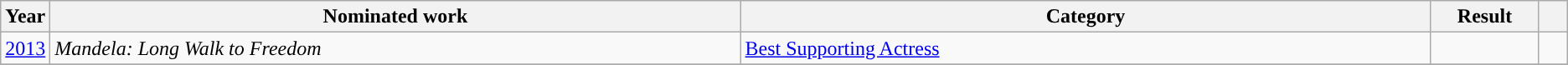<table class="wikitable">
<tr>
<th scope="col" style="width:1em;">Year</th>
<th scope="col" style="width:35em;">Nominated work</th>
<th scope="col" style="width:35em;">Category</th>
<th scope="col" style="width:5em;">Result</th>
<th scope="col" style="width:1em;"></th>
</tr>
<tr>
<td><a href='#'>2013</a></td>
<td><em>Mandela: Long Walk to Freedom</em></td>
<td><a href='#'>Best Supporting Actress</a></td>
<td></td>
<td></td>
</tr>
<tr>
</tr>
</table>
